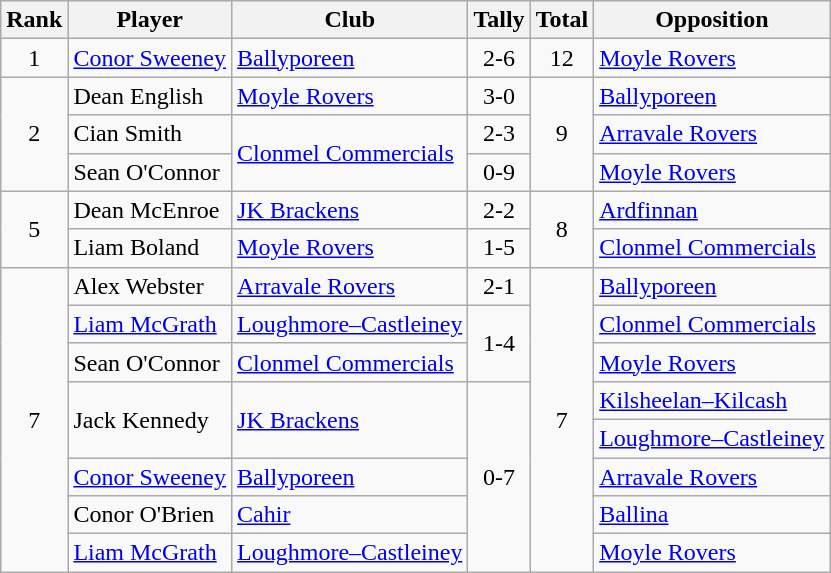<table class="wikitable">
<tr>
<th>Rank</th>
<th>Player</th>
<th>Club</th>
<th>Tally</th>
<th>Total</th>
<th>Opposition</th>
</tr>
<tr>
<td rowspan="1" style="text-align:center;">1</td>
<td><a href='#'>Conor Sweeney</a></td>
<td><a href='#'>Ballyporeen</a></td>
<td align=center>2-6</td>
<td align=center>12</td>
<td><a href='#'>Moyle Rovers</a></td>
</tr>
<tr>
<td rowspan="3" style="text-align:center;">2</td>
<td>Dean English</td>
<td><a href='#'>Moyle Rovers</a></td>
<td align=center>3-0</td>
<td align=center rowspan="3">9</td>
<td><a href='#'>Ballyporeen</a></td>
</tr>
<tr>
<td>Cian Smith</td>
<td rowspan="2"><a href='#'>Clonmel Commercials</a></td>
<td align=center>2-3</td>
<td><a href='#'>Arravale Rovers</a></td>
</tr>
<tr>
<td>Sean O'Connor</td>
<td align=center>0-9</td>
<td><a href='#'>Moyle Rovers</a></td>
</tr>
<tr>
<td rowspan="2" style="text-align:center;">5</td>
<td>Dean McEnroe</td>
<td><a href='#'>JK Brackens</a></td>
<td align=center>2-2</td>
<td align=center rowspan="2">8</td>
<td><a href='#'>Ardfinnan</a></td>
</tr>
<tr>
<td>Liam Boland</td>
<td><a href='#'>Moyle Rovers</a></td>
<td align=center>1-5</td>
<td><a href='#'>Clonmel Commercials</a></td>
</tr>
<tr>
<td rowspan="8" style="text-align:center;">7</td>
<td>Alex Webster</td>
<td><a href='#'>Arravale Rovers</a></td>
<td align=center>2-1</td>
<td align=center rowspan="8">7</td>
<td><a href='#'>Ballyporeen</a></td>
</tr>
<tr>
<td><a href='#'>Liam McGrath</a></td>
<td><a href='#'>Loughmore–Castleiney</a></td>
<td align=center rowspan="2">1-4</td>
<td><a href='#'>Clonmel Commercials</a></td>
</tr>
<tr>
<td>Sean O'Connor</td>
<td><a href='#'>Clonmel Commercials</a></td>
<td><a href='#'>Moyle Rovers</a></td>
</tr>
<tr>
<td rowspan="2">Jack Kennedy</td>
<td rowspan="2"><a href='#'>JK Brackens</a></td>
<td align=center rowspan="5">0-7</td>
<td><a href='#'>Kilsheelan–Kilcash</a></td>
</tr>
<tr>
<td><a href='#'>Loughmore–Castleiney</a></td>
</tr>
<tr>
<td><a href='#'>Conor Sweeney</a></td>
<td><a href='#'>Ballyporeen</a></td>
<td><a href='#'>Arravale Rovers</a></td>
</tr>
<tr>
<td>Conor O'Brien</td>
<td><a href='#'>Cahir</a></td>
<td><a href='#'>Ballina</a></td>
</tr>
<tr>
<td><a href='#'>Liam McGrath</a></td>
<td><a href='#'>Loughmore–Castleiney</a></td>
<td><a href='#'>Moyle Rovers</a></td>
</tr>
</table>
